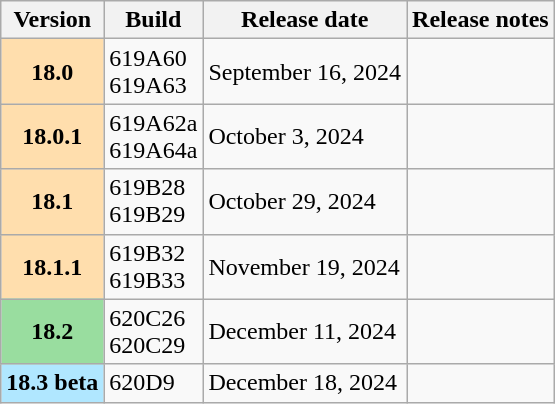<table class="wikitable">
<tr>
<th>Version</th>
<th>Build</th>
<th>Release date</th>
<th>Release notes</th>
</tr>
<tr>
<th style="background:#FFDEAD;">18.0</th>
<td>619A60<br>619A63</td>
<td>September 16, 2024</td>
<td></td>
</tr>
<tr>
<th style="background:#FFDEAD;">18.0.1</th>
<td>619A62a<br>619A64a</td>
<td>October 3, 2024</td>
<td></td>
</tr>
<tr>
<th style="background:#FFDEAD;">18.1</th>
<td>619B28<br>619B29</td>
<td>October 29, 2024</td>
<td></td>
</tr>
<tr>
<th style="background:#FFDEAD;">18.1.1</th>
<td>619B32<br>619B33</td>
<td>November 19, 2024</td>
<td></td>
</tr>
<tr>
<th style="background:#99DD9F;">18.2</th>
<td>620C26<br>620C29</td>
<td>December 11, 2024</td>
<td></td>
</tr>
<tr>
<th style="background:#B0E7FF;">18.3 beta</th>
<td>620D9</td>
<td>December 18, 2024</td>
<td></td>
</tr>
</table>
